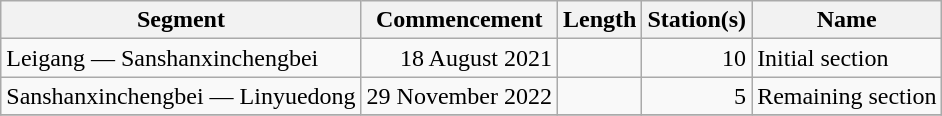<table class="wikitable" style="border-collapse: collapse; text-align: right;">
<tr>
<th>Segment</th>
<th>Commencement</th>
<th>Length</th>
<th>Station(s)</th>
<th>Name</th>
</tr>
<tr>
<td style="text-align: left;">Leigang — Sanshanxinchengbei</td>
<td>18 August 2021</td>
<td></td>
<td>10</td>
<td style="text-align: left;">Initial section</td>
</tr>
<tr>
<td style="text-align: left;">Sanshanxinchengbei — Linyuedong</td>
<td>29 November 2022</td>
<td></td>
<td>5</td>
<td style="text-align: left;">Remaining section</td>
</tr>
<tr>
</tr>
</table>
